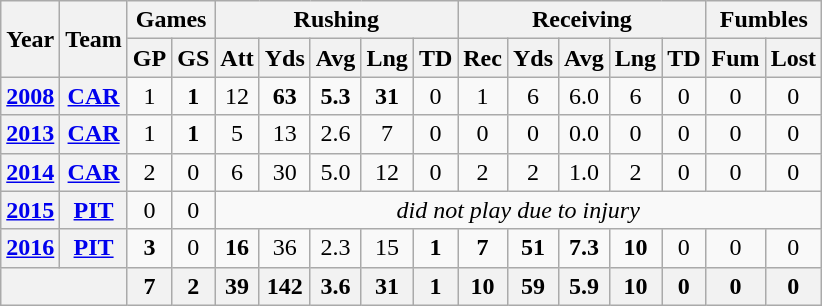<table class="wikitable" style="text-align: center;">
<tr>
<th rowspan="2">Year</th>
<th rowspan="2">Team</th>
<th colspan="2">Games</th>
<th colspan="5">Rushing</th>
<th colspan="5">Receiving</th>
<th colspan="2">Fumbles</th>
</tr>
<tr>
<th>GP</th>
<th>GS</th>
<th>Att</th>
<th>Yds</th>
<th>Avg</th>
<th>Lng</th>
<th>TD</th>
<th>Rec</th>
<th>Yds</th>
<th>Avg</th>
<th>Lng</th>
<th>TD</th>
<th>Fum</th>
<th>Lost</th>
</tr>
<tr>
<th><a href='#'>2008</a></th>
<th><a href='#'>CAR</a></th>
<td>1</td>
<td><strong>1</strong></td>
<td>12</td>
<td><strong>63</strong></td>
<td><strong>5.3</strong></td>
<td><strong>31</strong></td>
<td>0</td>
<td>1</td>
<td>6</td>
<td>6.0</td>
<td>6</td>
<td>0</td>
<td>0</td>
<td>0</td>
</tr>
<tr>
<th><a href='#'>2013</a></th>
<th><a href='#'>CAR</a></th>
<td>1</td>
<td><strong>1</strong></td>
<td>5</td>
<td>13</td>
<td>2.6</td>
<td>7</td>
<td>0</td>
<td>0</td>
<td>0</td>
<td>0.0</td>
<td>0</td>
<td>0</td>
<td>0</td>
<td>0</td>
</tr>
<tr>
<th><a href='#'>2014</a></th>
<th><a href='#'>CAR</a></th>
<td>2</td>
<td>0</td>
<td>6</td>
<td>30</td>
<td>5.0</td>
<td>12</td>
<td>0</td>
<td>2</td>
<td>2</td>
<td>1.0</td>
<td>2</td>
<td>0</td>
<td>0</td>
<td>0</td>
</tr>
<tr>
<th><a href='#'>2015</a></th>
<th><a href='#'>PIT</a></th>
<td>0</td>
<td>0</td>
<td colspan="12"><em>did not play due to injury</em></td>
</tr>
<tr>
<th><a href='#'>2016</a></th>
<th><a href='#'>PIT</a></th>
<td><strong>3</strong></td>
<td>0</td>
<td><strong>16</strong></td>
<td>36</td>
<td>2.3</td>
<td>15</td>
<td><strong>1</strong></td>
<td><strong>7</strong></td>
<td><strong>51</strong></td>
<td><strong>7.3</strong></td>
<td><strong>10</strong></td>
<td>0</td>
<td>0</td>
<td>0</td>
</tr>
<tr>
<th colspan="2"></th>
<th>7</th>
<th>2</th>
<th>39</th>
<th>142</th>
<th>3.6</th>
<th>31</th>
<th>1</th>
<th>10</th>
<th>59</th>
<th>5.9</th>
<th>10</th>
<th>0</th>
<th>0</th>
<th>0</th>
</tr>
</table>
